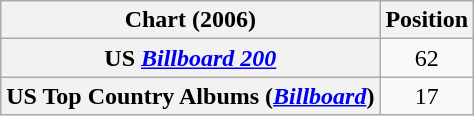<table class="wikitable sortable plainrowheaders" style="text-align:center">
<tr>
<th scope="col">Chart (2006)</th>
<th scope="col">Position</th>
</tr>
<tr>
<th scope="row">US <em><a href='#'>Billboard 200</a></em></th>
<td>62</td>
</tr>
<tr>
<th scope="row">US Top Country Albums (<em><a href='#'>Billboard</a></em>)</th>
<td>17</td>
</tr>
</table>
